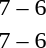<table style="text-align:center">
<tr>
<th width=200></th>
<th width=100></th>
<th width=200></th>
</tr>
<tr>
<td align=right><strong></strong></td>
<td>7 – 6</td>
<td align=left></td>
</tr>
<tr>
<td align=right><strong></strong></td>
<td>7 – 6</td>
<td align=left></td>
</tr>
</table>
